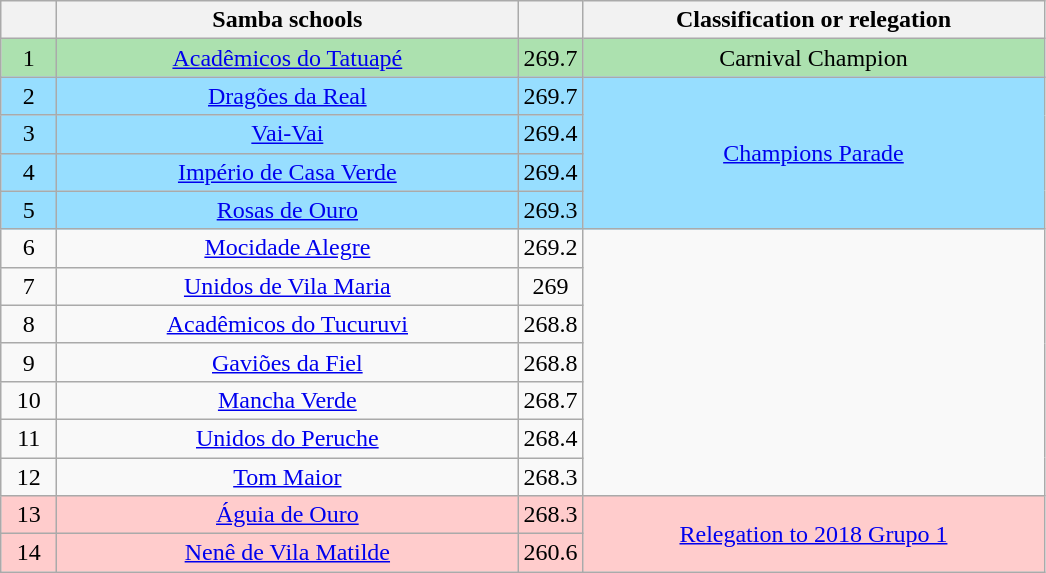<table class="wikitable">
<tr>
<th width="30"></th>
<th width="300">Samba schools</th>
<th width="20"></th>
<th width="300">Classification or relegation</th>
</tr>
<tr align="center">
<td bgcolor=ACE1AF>1</td>
<td bgcolor=ACE1AF><a href='#'>Acadêmicos do Tatuapé</a></td>
<td bgcolor=ACE1AF>269.7</td>
<td bgcolor=ACE1AF>Carnival Champion</td>
</tr>
<tr align="center">
<td bgcolor=97DEFF>2</td>
<td bgcolor=97DEFF><a href='#'>Dragões da Real</a></td>
<td bgcolor=97DEFF>269.7</td>
<td rowspan="4" bgcolor=97DEFF><a href='#'><span>Champions Parade</span></a></td>
</tr>
<tr align="center">
<td bgcolor=97DEFF>3</td>
<td bgcolor=97DEFF><a href='#'>Vai-Vai</a></td>
<td bgcolor=97DEFF>269.4</td>
</tr>
<tr align="center">
<td bgcolor=97DEFF>4</td>
<td bgcolor=97DEFF><a href='#'>Império de Casa Verde</a></td>
<td bgcolor=97DEFF>269.4</td>
</tr>
<tr align="center">
<td bgcolor=97DEFF>5</td>
<td bgcolor=97DEFF><a href='#'>Rosas de Ouro</a></td>
<td bgcolor=97DEFF>269.3</td>
</tr>
<tr align="center">
<td>6</td>
<td><a href='#'>Mocidade Alegre</a></td>
<td>269.2</td>
<td rowspan="7"></td>
</tr>
<tr align="center">
<td>7</td>
<td><a href='#'>Unidos de Vila Maria</a></td>
<td>269</td>
</tr>
<tr align="center">
<td>8</td>
<td><a href='#'>Acadêmicos do Tucuruvi</a></td>
<td>268.8</td>
</tr>
<tr align="center">
<td>9</td>
<td><a href='#'>Gaviões da Fiel</a></td>
<td>268.8</td>
</tr>
<tr align="center">
<td>10</td>
<td><a href='#'>Mancha Verde</a></td>
<td>268.7</td>
</tr>
<tr align="center">
<td>11</td>
<td><a href='#'>Unidos do Peruche</a></td>
<td>268.4</td>
</tr>
<tr align="center">
<td>12</td>
<td><a href='#'>Tom Maior</a></td>
<td>268.3</td>
</tr>
<tr align="center">
<td bgcolor=FFCCCC>13</td>
<td bgcolor=FFCCCC><a href='#'>Águia de Ouro</a></td>
<td bgcolor=FFCCCC>268.3</td>
<td rowspan="2" bgcolor=FFCCCC><a href='#'><span>Relegation to 2018 Grupo 1</span></a></td>
</tr>
<tr align="center">
<td bgcolor=FFCCCC>14</td>
<td bgcolor=FFCCCC><a href='#'>Nenê de Vila Matilde</a></td>
<td bgcolor=FFCCCC>260.6</td>
</tr>
</table>
